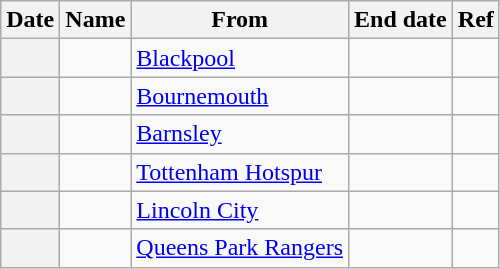<table class="wikitable plainrowheaders">
<tr>
<th scope=col>Date</th>
<th scope=col>Name</th>
<th scope=col>From</th>
<th scope=col>End date</th>
<th scope=col class=unsortable>Ref</th>
</tr>
<tr>
<th scope=row></th>
<td></td>
<td><a href='#'>Blackpool</a></td>
<td></td>
<td style="text-align:center;"></td>
</tr>
<tr>
<th scope=row></th>
<td></td>
<td><a href='#'>Bournemouth</a></td>
<td></td>
<td style="text-align:center;"></td>
</tr>
<tr>
<th scope=row></th>
<td></td>
<td><a href='#'>Barnsley</a></td>
<td></td>
<td style="text-align:center;"></td>
</tr>
<tr>
<th scope=row></th>
<td></td>
<td><a href='#'>Tottenham Hotspur</a></td>
<td></td>
<td style="text-align:center;"></td>
</tr>
<tr>
<th scope=row></th>
<td></td>
<td><a href='#'>Lincoln City</a></td>
<td></td>
<td style="text-align:center;"></td>
</tr>
<tr>
<th scope=row></th>
<td></td>
<td><a href='#'>Queens Park Rangers</a></td>
<td></td>
<td style="text-align:center;"></td>
</tr>
</table>
